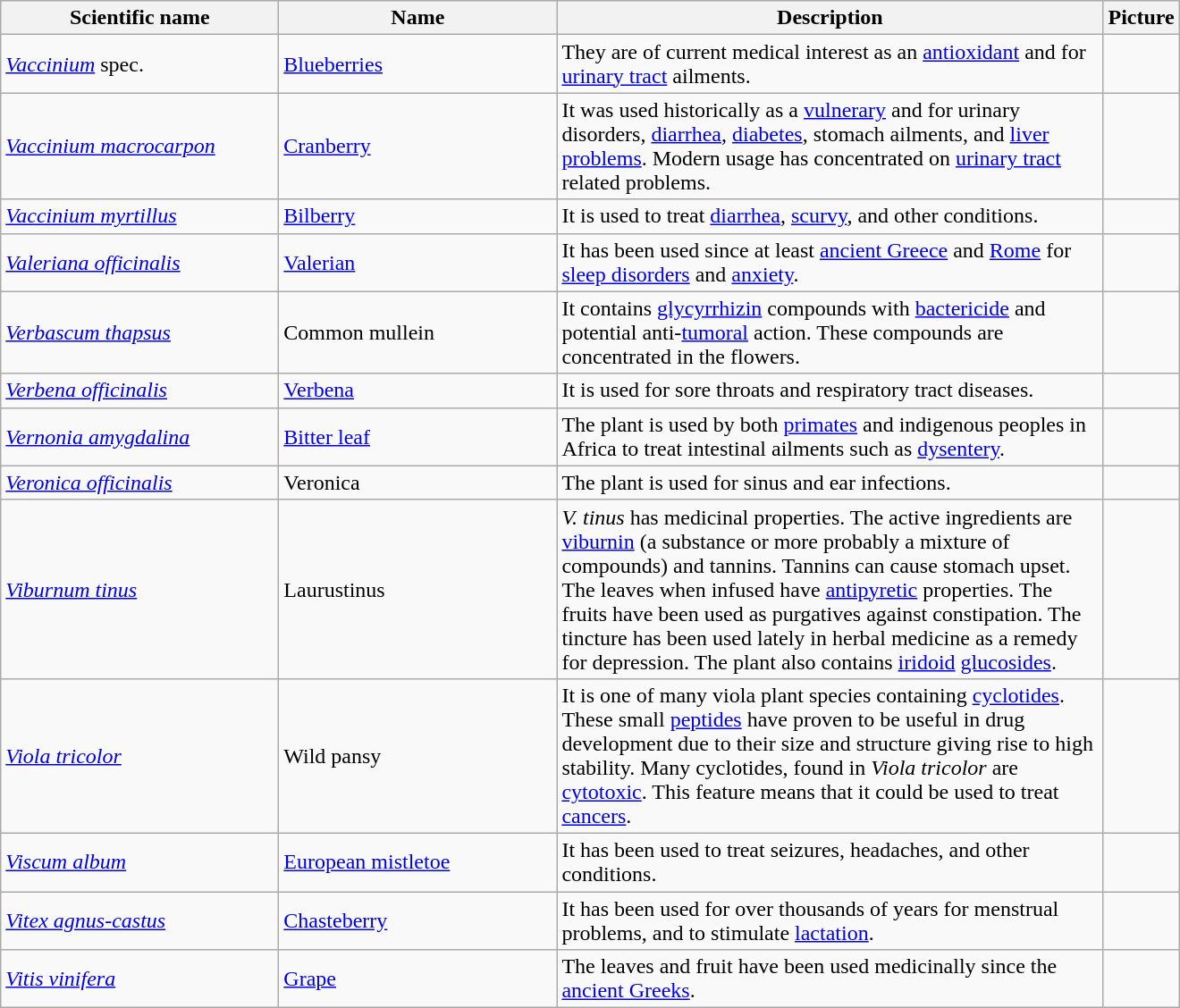<table class="wikitable sortable">
<tr>
<th width=200px>Scientific name</th>
<th width=200px>Name</th>
<th width=400px>Description</th>
<th>Picture</th>
</tr>
<tr>
<td><em><a href='#'>Vaccinium</a></em> spec.</td>
<td><a href='#'>Blueberries</a></td>
<td>They are of current medical interest as an <a href='#'>antioxidant</a> and for <a href='#'>urinary tract</a> ailments.</td>
<td></td>
</tr>
<tr>
<td><em><a href='#'>Vaccinium macrocarpon</a></em></td>
<td><a href='#'>Cranberry</a></td>
<td>It was used historically as a <a href='#'>vulnerary</a> and for urinary disorders, <a href='#'>diarrhea</a>, <a href='#'>diabetes</a>, stomach ailments, and <a href='#'>liver problems</a>. Modern usage has concentrated on <a href='#'>urinary tract</a> related problems.</td>
<td></td>
</tr>
<tr>
<td><em><a href='#'>Vaccinium myrtillus</a></em></td>
<td><a href='#'>Bilberry</a></td>
<td>It is used to treat <a href='#'>diarrhea</a>, <a href='#'>scurvy</a>, and other conditions.</td>
<td></td>
</tr>
<tr>
<td><em><a href='#'>Valeriana officinalis</a></em></td>
<td><a href='#'>Valerian</a></td>
<td>It has been used since at least <a href='#'>ancient Greece</a> and <a href='#'>Rome</a> for <a href='#'>sleep disorders</a> and <a href='#'>anxiety</a>.</td>
<td></td>
</tr>
<tr>
<td><em><a href='#'>Verbascum thapsus</a></em></td>
<td>Common mullein</td>
<td>It contains <a href='#'>glycyrrhizin</a> compounds with <a href='#'>bactericide</a> and potential anti-<a href='#'>tumoral</a> action. These compounds are concentrated in the flowers.</td>
<td></td>
</tr>
<tr>
<td><em><a href='#'>Verbena officinalis</a></em></td>
<td><a href='#'>Verbena</a></td>
<td>It is used for sore throats and respiratory tract diseases.</td>
<td></td>
</tr>
<tr>
<td><em><a href='#'>Vernonia amygdalina</a></em></td>
<td><a href='#'>Bitter leaf</a></td>
<td>The plant is used by both <a href='#'>primates</a> and indigenous peoples in Africa to treat intestinal ailments such as <a href='#'>dysentery</a>.</td>
<td></td>
</tr>
<tr>
<td><em><a href='#'>Veronica officinalis</a></em></td>
<td>Veronica</td>
<td>The plant is used for sinus and ear infections.</td>
<td></td>
</tr>
<tr>
<td><em><a href='#'>Viburnum tinus</a></em></td>
<td>Laurustinus</td>
<td><em>V. tinus</em> has medicinal properties. The active ingredients are <a href='#'>viburnin</a> (a substance or more probably a mixture of compounds) and tannins. Tannins can cause stomach upset. The leaves when infused have <a href='#'>antipyretic</a> properties. The fruits have been used as purgatives against constipation. The tincture has been used lately in herbal medicine as a remedy for depression. The plant also contains <a href='#'>iridoid</a> <a href='#'>glucosides</a>.</td>
<td></td>
</tr>
<tr>
<td><em><a href='#'>Viola tricolor</a></em></td>
<td>Wild pansy</td>
<td>It is one of many viola plant species containing <a href='#'>cyclotides</a>. These small <a href='#'>peptides</a> have proven to be useful in drug development due to their size and structure giving rise to high stability. Many cyclotides, found in <em>Viola tricolor</em> are <a href='#'>cytotoxic</a>. This feature means that it could be used to treat <a href='#'>cancers</a>.</td>
<td></td>
</tr>
<tr>
<td><em><a href='#'>Viscum album</a></em></td>
<td><a href='#'>European mistletoe</a></td>
<td>It has been used to treat seizures, headaches, and other conditions.</td>
<td></td>
</tr>
<tr>
<td><em><a href='#'>Vitex agnus-castus</a></em></td>
<td><a href='#'>Chasteberry</a></td>
<td>It has been used for over thousands of years for menstrual problems, and to stimulate <a href='#'>lactation</a>.</td>
<td></td>
</tr>
<tr>
<td><em><a href='#'>Vitis vinifera</a></em></td>
<td><a href='#'>Grape</a></td>
<td>The leaves and fruit have been used medicinally since the <a href='#'>ancient Greeks</a>.</td>
<td></td>
</tr>
</table>
